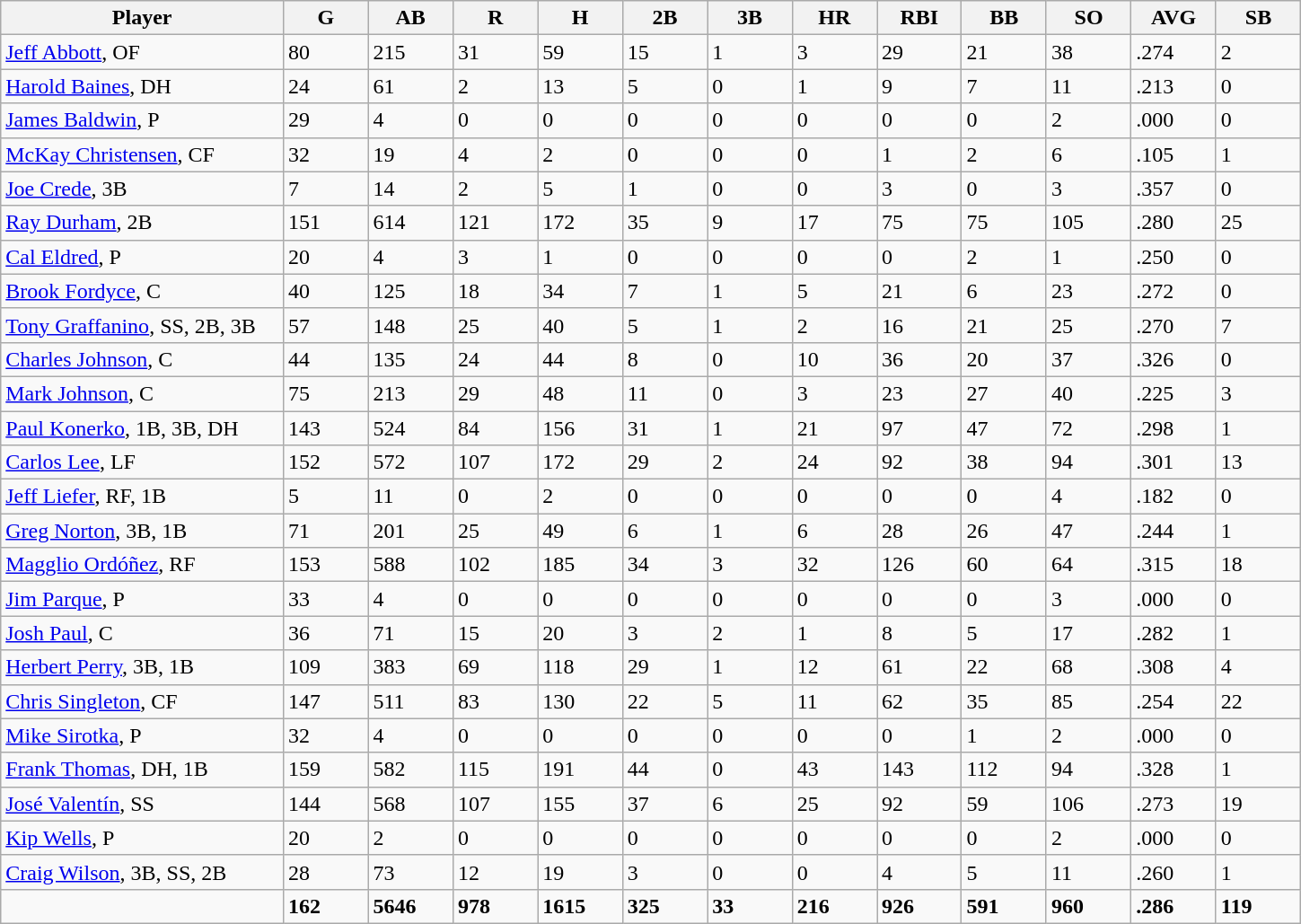<table class="wikitable sortable">
<tr>
<th bgcolor="#DDDDFF" width="20%">Player</th>
<th bgcolor="#DDDDFF" width="6%">G</th>
<th bgcolor="#DDDDFF" width="6%">AB</th>
<th bgcolor="#DDDDFF" width="6%">R</th>
<th bgcolor="#DDDDFF" width="6%">H</th>
<th bgcolor="#DDDDFF" width="6%">2B</th>
<th bgcolor="#DDDDFF" width="6%">3B</th>
<th bgcolor="#DDDDFF" width="6%">HR</th>
<th bgcolor="#DDDDFF" width="6%">RBI</th>
<th bgcolor="#DDDDFF" width="6%">BB</th>
<th bgcolor="#DDDDFF" width="6%">SO</th>
<th bgcolor="#DDDDFF" width="6%">AVG</th>
<th bgcolor="#DDDDFF" width="6%">SB</th>
</tr>
<tr>
<td><a href='#'>Jeff Abbott</a>, OF</td>
<td>80</td>
<td>215</td>
<td>31</td>
<td>59</td>
<td>15</td>
<td>1</td>
<td>3</td>
<td>29</td>
<td>21</td>
<td>38</td>
<td>.274</td>
<td>2</td>
</tr>
<tr>
<td><a href='#'>Harold Baines</a>, DH</td>
<td>24</td>
<td>61</td>
<td>2</td>
<td>13</td>
<td>5</td>
<td>0</td>
<td>1</td>
<td>9</td>
<td>7</td>
<td>11</td>
<td>.213</td>
<td>0</td>
</tr>
<tr>
<td><a href='#'>James Baldwin</a>, P</td>
<td>29</td>
<td>4</td>
<td>0</td>
<td>0</td>
<td>0</td>
<td>0</td>
<td>0</td>
<td>0</td>
<td>0</td>
<td>2</td>
<td>.000</td>
<td>0</td>
</tr>
<tr>
<td><a href='#'>McKay Christensen</a>, CF</td>
<td>32</td>
<td>19</td>
<td>4</td>
<td>2</td>
<td>0</td>
<td>0</td>
<td>0</td>
<td>1</td>
<td>2</td>
<td>6</td>
<td>.105</td>
<td>1</td>
</tr>
<tr>
<td><a href='#'>Joe Crede</a>, 3B</td>
<td>7</td>
<td>14</td>
<td>2</td>
<td>5</td>
<td>1</td>
<td>0</td>
<td>0</td>
<td>3</td>
<td>0</td>
<td>3</td>
<td>.357</td>
<td>0</td>
</tr>
<tr>
<td><a href='#'>Ray Durham</a>, 2B</td>
<td>151</td>
<td>614</td>
<td>121</td>
<td>172</td>
<td>35</td>
<td>9</td>
<td>17</td>
<td>75</td>
<td>75</td>
<td>105</td>
<td>.280</td>
<td>25</td>
</tr>
<tr>
<td><a href='#'>Cal Eldred</a>, P</td>
<td>20</td>
<td>4</td>
<td>3</td>
<td>1</td>
<td>0</td>
<td>0</td>
<td>0</td>
<td>0</td>
<td>2</td>
<td>1</td>
<td>.250</td>
<td>0</td>
</tr>
<tr>
<td><a href='#'>Brook Fordyce</a>, C</td>
<td>40</td>
<td>125</td>
<td>18</td>
<td>34</td>
<td>7</td>
<td>1</td>
<td>5</td>
<td>21</td>
<td>6</td>
<td>23</td>
<td>.272</td>
<td>0</td>
</tr>
<tr>
<td><a href='#'>Tony Graffanino</a>, SS, 2B, 3B</td>
<td>57</td>
<td>148</td>
<td>25</td>
<td>40</td>
<td>5</td>
<td>1</td>
<td>2</td>
<td>16</td>
<td>21</td>
<td>25</td>
<td>.270</td>
<td>7</td>
</tr>
<tr>
<td><a href='#'>Charles Johnson</a>, C</td>
<td>44</td>
<td>135</td>
<td>24</td>
<td>44</td>
<td>8</td>
<td>0</td>
<td>10</td>
<td>36</td>
<td>20</td>
<td>37</td>
<td>.326</td>
<td>0</td>
</tr>
<tr>
<td><a href='#'>Mark Johnson</a>, C</td>
<td>75</td>
<td>213</td>
<td>29</td>
<td>48</td>
<td>11</td>
<td>0</td>
<td>3</td>
<td>23</td>
<td>27</td>
<td>40</td>
<td>.225</td>
<td>3</td>
</tr>
<tr>
<td><a href='#'>Paul Konerko</a>, 1B, 3B, DH</td>
<td>143</td>
<td>524</td>
<td>84</td>
<td>156</td>
<td>31</td>
<td>1</td>
<td>21</td>
<td>97</td>
<td>47</td>
<td>72</td>
<td>.298</td>
<td>1</td>
</tr>
<tr>
<td><a href='#'>Carlos Lee</a>, LF</td>
<td>152</td>
<td>572</td>
<td>107</td>
<td>172</td>
<td>29</td>
<td>2</td>
<td>24</td>
<td>92</td>
<td>38</td>
<td>94</td>
<td>.301</td>
<td>13</td>
</tr>
<tr>
<td><a href='#'>Jeff Liefer</a>, RF, 1B</td>
<td>5</td>
<td>11</td>
<td>0</td>
<td>2</td>
<td>0</td>
<td>0</td>
<td>0</td>
<td>0</td>
<td>0</td>
<td>4</td>
<td>.182</td>
<td>0</td>
</tr>
<tr>
<td><a href='#'>Greg Norton</a>, 3B, 1B</td>
<td>71</td>
<td>201</td>
<td>25</td>
<td>49</td>
<td>6</td>
<td>1</td>
<td>6</td>
<td>28</td>
<td>26</td>
<td>47</td>
<td>.244</td>
<td>1</td>
</tr>
<tr>
<td><a href='#'>Magglio Ordóñez</a>, RF</td>
<td>153</td>
<td>588</td>
<td>102</td>
<td>185</td>
<td>34</td>
<td>3</td>
<td>32</td>
<td>126</td>
<td>60</td>
<td>64</td>
<td>.315</td>
<td>18</td>
</tr>
<tr>
<td><a href='#'>Jim Parque</a>, P</td>
<td>33</td>
<td>4</td>
<td>0</td>
<td>0</td>
<td>0</td>
<td>0</td>
<td>0</td>
<td>0</td>
<td>0</td>
<td>3</td>
<td>.000</td>
<td>0</td>
</tr>
<tr>
<td><a href='#'>Josh Paul</a>, C</td>
<td>36</td>
<td>71</td>
<td>15</td>
<td>20</td>
<td>3</td>
<td>2</td>
<td>1</td>
<td>8</td>
<td>5</td>
<td>17</td>
<td>.282</td>
<td>1</td>
</tr>
<tr>
<td><a href='#'>Herbert Perry</a>, 3B, 1B</td>
<td>109</td>
<td>383</td>
<td>69</td>
<td>118</td>
<td>29</td>
<td>1</td>
<td>12</td>
<td>61</td>
<td>22</td>
<td>68</td>
<td>.308</td>
<td>4</td>
</tr>
<tr>
<td><a href='#'>Chris Singleton</a>, CF</td>
<td>147</td>
<td>511</td>
<td>83</td>
<td>130</td>
<td>22</td>
<td>5</td>
<td>11</td>
<td>62</td>
<td>35</td>
<td>85</td>
<td>.254</td>
<td>22</td>
</tr>
<tr>
<td><a href='#'>Mike Sirotka</a>, P</td>
<td>32</td>
<td>4</td>
<td>0</td>
<td>0</td>
<td>0</td>
<td>0</td>
<td>0</td>
<td>0</td>
<td>1</td>
<td>2</td>
<td>.000</td>
<td>0</td>
</tr>
<tr>
<td><a href='#'>Frank Thomas</a>, DH, 1B</td>
<td>159</td>
<td>582</td>
<td>115</td>
<td>191</td>
<td>44</td>
<td>0</td>
<td>43</td>
<td>143</td>
<td>112</td>
<td>94</td>
<td>.328</td>
<td>1</td>
</tr>
<tr>
<td><a href='#'>José Valentín</a>, SS</td>
<td>144</td>
<td>568</td>
<td>107</td>
<td>155</td>
<td>37</td>
<td>6</td>
<td>25</td>
<td>92</td>
<td>59</td>
<td>106</td>
<td>.273</td>
<td>19</td>
</tr>
<tr>
<td><a href='#'>Kip Wells</a>, P</td>
<td>20</td>
<td>2</td>
<td>0</td>
<td>0</td>
<td>0</td>
<td>0</td>
<td>0</td>
<td>0</td>
<td>0</td>
<td>2</td>
<td>.000</td>
<td>0</td>
</tr>
<tr>
<td><a href='#'>Craig Wilson</a>, 3B, SS, 2B</td>
<td>28</td>
<td>73</td>
<td>12</td>
<td>19</td>
<td>3</td>
<td>0</td>
<td>0</td>
<td>4</td>
<td>5</td>
<td>11</td>
<td>.260</td>
<td>1</td>
</tr>
<tr class="sortbottom">
<td></td>
<td><strong>162</strong></td>
<td><strong>5646</strong></td>
<td><strong>978</strong></td>
<td><strong>1615</strong></td>
<td><strong>325</strong></td>
<td><strong>33</strong></td>
<td><strong>216</strong></td>
<td><strong>926</strong></td>
<td><strong>591</strong></td>
<td><strong>960</strong></td>
<td><strong>.286</strong></td>
<td><strong>119</strong></td>
</tr>
</table>
